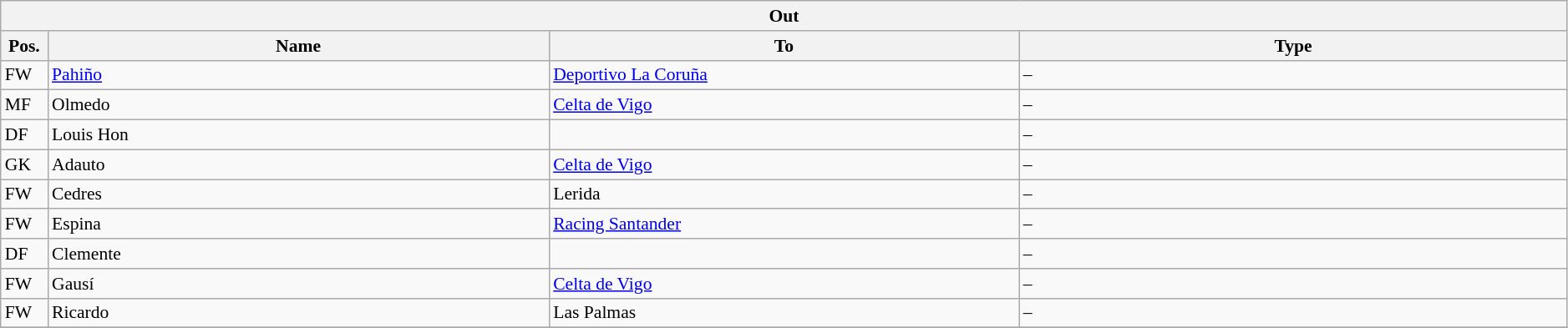<table class="wikitable" style="font-size:90%;width:99%;">
<tr>
<th colspan="4">Out</th>
</tr>
<tr>
<th width=3%>Pos.</th>
<th width=32%>Name</th>
<th width=30%>To</th>
<th width=35%>Type</th>
</tr>
<tr>
<td>FW</td>
<td><a href='#'>Pahiño</a></td>
<td><a href='#'>Deportivo La Coruña</a></td>
<td>–</td>
</tr>
<tr>
<td>MF</td>
<td>Olmedo</td>
<td><a href='#'>Celta de Vigo</a></td>
<td>–</td>
</tr>
<tr>
<td>DF</td>
<td>Louis Hon</td>
<td></td>
<td>–</td>
</tr>
<tr>
<td>GK</td>
<td>Adauto</td>
<td><a href='#'>Celta de Vigo</a></td>
<td>–</td>
</tr>
<tr>
<td>FW</td>
<td>Cedres</td>
<td>Lerida</td>
<td>–</td>
</tr>
<tr>
<td>FW</td>
<td>Espina</td>
<td><a href='#'>Racing Santander</a></td>
<td>–</td>
</tr>
<tr>
<td>DF</td>
<td>Clemente</td>
<td></td>
<td>–</td>
</tr>
<tr>
<td>FW</td>
<td>Gausí</td>
<td><a href='#'>Celta de Vigo</a></td>
<td>–</td>
</tr>
<tr>
<td>FW</td>
<td>Ricardo</td>
<td>Las Palmas</td>
<td>–</td>
</tr>
<tr>
</tr>
</table>
